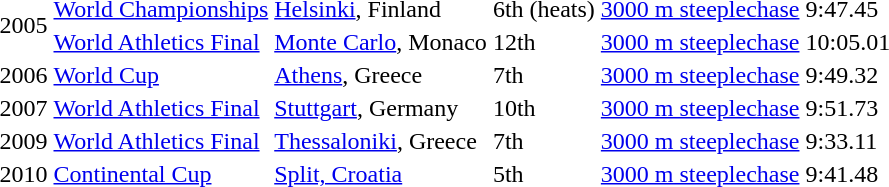<table>
<tr>
<td rowspan=2>2005</td>
<td><a href='#'>World Championships</a></td>
<td><a href='#'>Helsinki</a>, Finland</td>
<td>6th (heats)</td>
<td><a href='#'>3000 m steeplechase</a></td>
<td>9:47.45</td>
</tr>
<tr>
<td><a href='#'>World Athletics Final</a></td>
<td><a href='#'>Monte Carlo</a>, Monaco</td>
<td>12th</td>
<td><a href='#'>3000 m steeplechase</a></td>
<td>10:05.01</td>
</tr>
<tr>
<td>2006</td>
<td><a href='#'>World Cup</a></td>
<td><a href='#'>Athens</a>, Greece</td>
<td>7th</td>
<td><a href='#'>3000 m steeplechase</a></td>
<td>9:49.32</td>
</tr>
<tr>
<td>2007</td>
<td><a href='#'>World Athletics Final</a></td>
<td><a href='#'>Stuttgart</a>, Germany</td>
<td>10th</td>
<td><a href='#'>3000 m steeplechase</a></td>
<td>9:51.73</td>
</tr>
<tr>
<td>2009</td>
<td><a href='#'>World Athletics Final</a></td>
<td><a href='#'>Thessaloniki</a>, Greece</td>
<td>7th</td>
<td><a href='#'>3000 m steeplechase</a></td>
<td>9:33.11</td>
</tr>
<tr>
<td>2010</td>
<td><a href='#'>Continental Cup</a></td>
<td><a href='#'>Split, Croatia</a></td>
<td>5th</td>
<td><a href='#'>3000 m steeplechase</a></td>
<td>9:41.48</td>
</tr>
</table>
